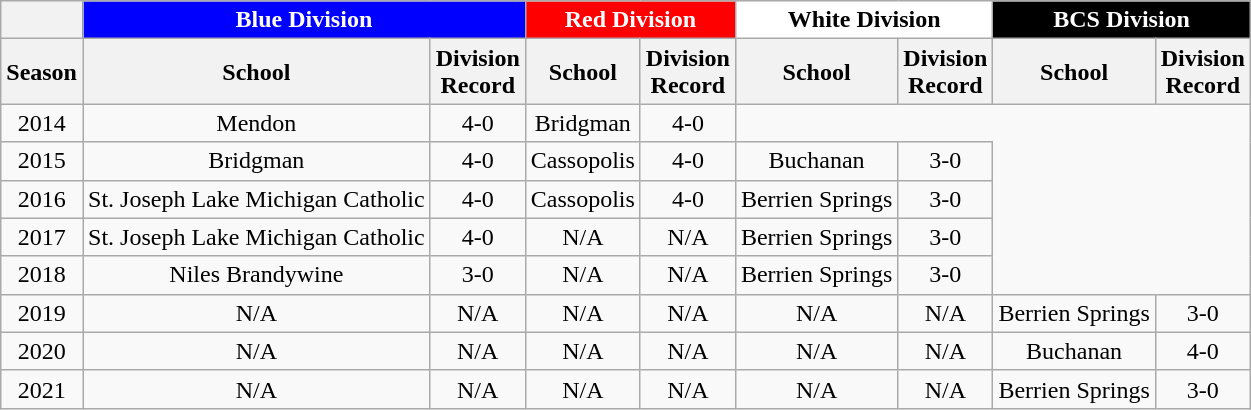<table class="wikitable sortable" style="text-align:center">
<tr>
<th></th>
<th colspan=2 style="background:#0000FF; color:white">Blue Division</th>
<th colspan=2 style="background:#FF0000; color:white">Red Division</th>
<th colspan=2 style="background:#FFFFFF; color:black">White Division</th>
<th colspan=2 style="background:#000000; color:white">BCS Division</th>
</tr>
<tr>
<th>Season</th>
<th>School</th>
<th>Division<br>Record</th>
<th>School</th>
<th>Division<br>Record</th>
<th>School</th>
<th>Division<br>Record</th>
<th>School</th>
<th>Division<br>Record</th>
</tr>
<tr>
<td>2014</td>
<td>Mendon</td>
<td>4-0</td>
<td>Bridgman</td>
<td>4-0</td>
</tr>
<tr>
<td>2015</td>
<td>Bridgman</td>
<td>4-0</td>
<td>Cassopolis</td>
<td>4-0</td>
<td>Buchanan</td>
<td>3-0</td>
</tr>
<tr>
<td>2016</td>
<td>St. Joseph Lake Michigan Catholic</td>
<td>4-0</td>
<td>Cassopolis</td>
<td>4-0</td>
<td>Berrien Springs</td>
<td>3-0</td>
</tr>
<tr>
<td>2017</td>
<td>St. Joseph Lake Michigan Catholic</td>
<td>4-0</td>
<td>N/A</td>
<td>N/A</td>
<td>Berrien Springs</td>
<td>3-0</td>
</tr>
<tr>
<td>2018</td>
<td>Niles Brandywine</td>
<td>3-0</td>
<td>N/A</td>
<td>N/A</td>
<td>Berrien Springs</td>
<td>3-0</td>
</tr>
<tr>
<td>2019</td>
<td>N/A</td>
<td>N/A</td>
<td>N/A</td>
<td>N/A</td>
<td>N/A</td>
<td>N/A</td>
<td>Berrien Springs</td>
<td>3-0</td>
</tr>
<tr>
<td>2020</td>
<td>N/A</td>
<td>N/A</td>
<td>N/A</td>
<td>N/A</td>
<td>N/A</td>
<td>N/A</td>
<td>Buchanan</td>
<td>4-0</td>
</tr>
<tr>
<td>2021</td>
<td>N/A</td>
<td>N/A</td>
<td>N/A</td>
<td>N/A</td>
<td>N/A</td>
<td>N/A</td>
<td>Berrien Springs</td>
<td>3-0</td>
</tr>
</table>
